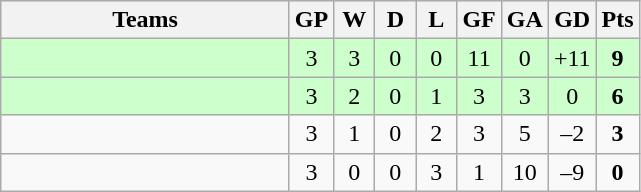<table class="wikitable">
<tr style="text-align:center; background:#efefef;">
<th width=185>Teams</th>
<th width=20>GP</th>
<th width=20>W</th>
<th width=20>D</th>
<th width=20>L</th>
<th width=20>GF</th>
<th width=20>GA</th>
<th width=20>GD</th>
<th width=20>Pts</th>
</tr>
<tr style="text-align:center; background:#cfc;">
<td style="text-align:left;"></td>
<td>3</td>
<td>3</td>
<td>0</td>
<td>0</td>
<td>11</td>
<td>0</td>
<td>+11</td>
<td><strong>9</strong></td>
</tr>
<tr style="text-align:center; background:#cfc;">
<td style="text-align:left;"></td>
<td>3</td>
<td>2</td>
<td>0</td>
<td>1</td>
<td>3</td>
<td>3</td>
<td>0</td>
<td><strong>6</strong></td>
</tr>
<tr align=center>
<td style="text-align:left;"></td>
<td>3</td>
<td>1</td>
<td>0</td>
<td>2</td>
<td>3</td>
<td>5</td>
<td>–2</td>
<td><strong>3</strong></td>
</tr>
<tr align=center>
<td style="text-align:left;"></td>
<td>3</td>
<td>0</td>
<td>0</td>
<td>3</td>
<td>1</td>
<td>10</td>
<td>–9</td>
<td><strong>0</strong></td>
</tr>
</table>
